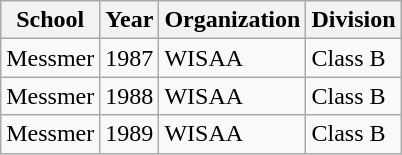<table class="wikitable">
<tr>
<th>School</th>
<th>Year</th>
<th>Organization</th>
<th>Division</th>
</tr>
<tr>
<td>Messmer</td>
<td>1987</td>
<td>WISAA</td>
<td>Class B</td>
</tr>
<tr>
<td>Messmer</td>
<td>1988</td>
<td>WISAA</td>
<td>Class B</td>
</tr>
<tr>
<td>Messmer</td>
<td>1989</td>
<td>WISAA</td>
<td>Class B</td>
</tr>
</table>
